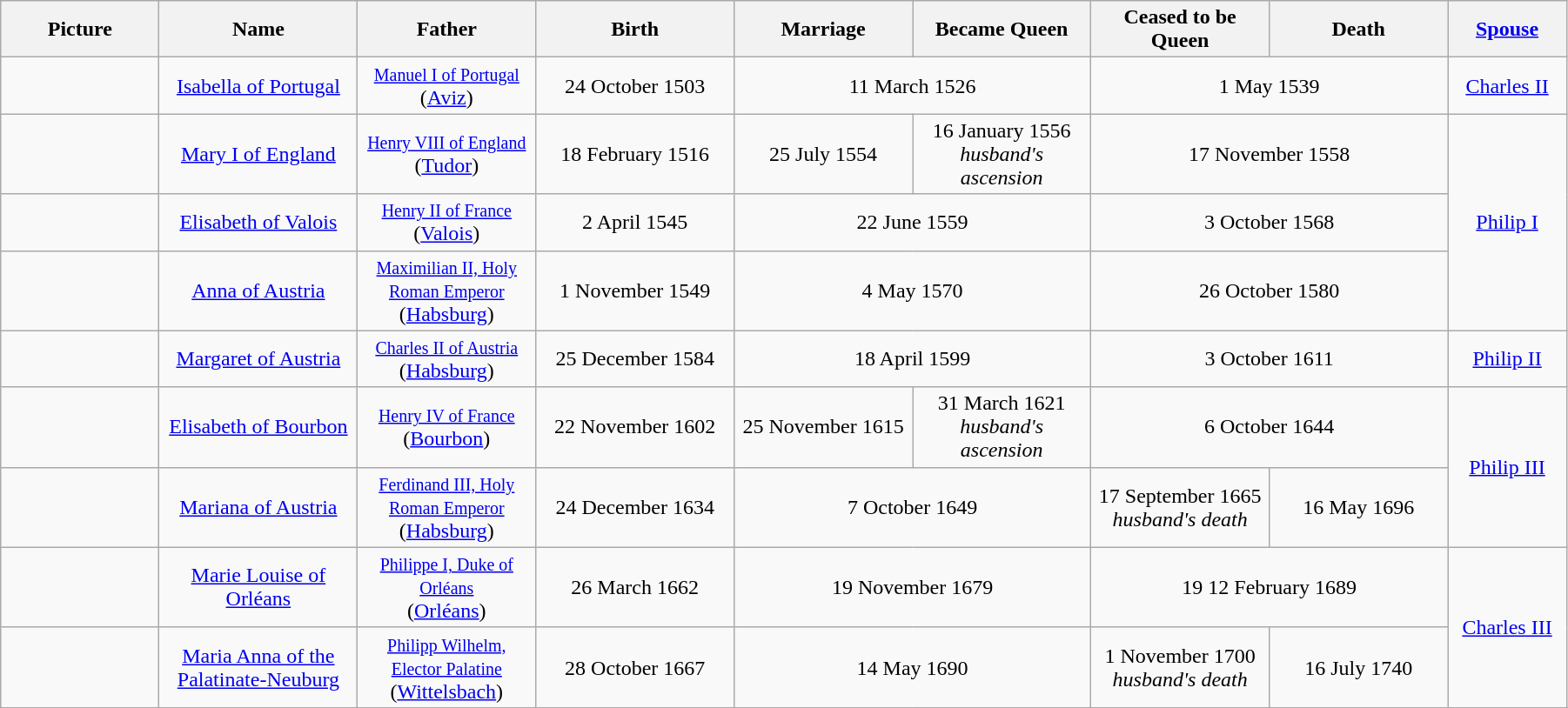<table width=95% class="wikitable">
<tr>
<th width = "8%">Picture</th>
<th width = "10%">Name</th>
<th width = "9%">Father</th>
<th width = "10%">Birth</th>
<th width = "9%">Marriage</th>
<th width = "9%">Became Queen</th>
<th width = "9%">Ceased to be Queen</th>
<th width = "9%">Death</th>
<th width = "6%"><a href='#'>Spouse</a></th>
</tr>
<tr>
<td align="center"></td>
<td align="center"><a href='#'>Isabella of Portugal</a></td>
<td align="center"><small><a href='#'>Manuel I of Portugal</a></small><br> (<a href='#'>Aviz</a>)</td>
<td align="center">24 October 1503</td>
<td align="center" colspan="2">11 March 1526</td>
<td align="center" colspan="2">1 May 1539</td>
<td align="center"><a href='#'>Charles II</a></td>
</tr>
<tr>
<td align="center"></td>
<td align="center"><a href='#'>Mary I of England</a></td>
<td align="center"><small><a href='#'>Henry VIII of England</a></small><br> (<a href='#'>Tudor</a>)</td>
<td align="center">18 February 1516</td>
<td align="center">25 July 1554</td>
<td align="center">16 January 1556<br><em>husband's ascension</em></td>
<td align="center" colspan="2">17 November 1558</td>
<td align="center" rowspan="3"><a href='#'>Philip I</a></td>
</tr>
<tr>
<td align="center"></td>
<td align="center"><a href='#'>Elisabeth of Valois</a></td>
<td align="center"><small><a href='#'>Henry II of France</a></small><br> (<a href='#'>Valois</a>)</td>
<td align="center">2 April 1545</td>
<td align="center" colspan="2">22 June 1559</td>
<td align="center" colspan="2">3 October 1568</td>
</tr>
<tr>
<td align="center"></td>
<td align="center"><a href='#'>Anna of Austria</a></td>
<td align="center"><small><a href='#'>Maximilian II, Holy Roman Emperor</a></small><br> (<a href='#'>Habsburg</a>)</td>
<td align="center">1 November 1549</td>
<td align="center" colspan="2">4 May 1570</td>
<td align="center" colspan="2">26 October 1580</td>
</tr>
<tr>
<td align="center"></td>
<td align="center"><a href='#'>Margaret of Austria</a></td>
<td align="center"><small><a href='#'>Charles II of Austria</a></small><br> (<a href='#'>Habsburg</a>)</td>
<td align="center">25 December 1584</td>
<td align="center" colspan="2">18 April 1599</td>
<td align="center" colspan="2">3 October 1611</td>
<td align="center"><a href='#'>Philip II</a></td>
</tr>
<tr>
<td align="center"></td>
<td align="center"><a href='#'>Elisabeth of Bourbon</a></td>
<td align="center"><small><a href='#'>Henry IV of France</a></small><br> (<a href='#'>Bourbon</a>)</td>
<td align="center">22 November 1602</td>
<td align="center">25 November 1615</td>
<td align="center">31 March 1621 <br><em>husband's ascension</em></td>
<td align="center" colspan="2">6 October 1644</td>
<td align="center" rowspan="2"><a href='#'>Philip III</a></td>
</tr>
<tr>
<td align="center"></td>
<td align="center"><a href='#'>Mariana of Austria</a></td>
<td align="center"><small><a href='#'>Ferdinand III, Holy Roman Emperor</a></small><br> (<a href='#'>Habsburg</a>)</td>
<td align="center">24 December 1634</td>
<td align="center" colspan="2">7 October 1649</td>
<td align="center">17 September 1665 <br><em>husband's death</em></td>
<td align="center">16 May 1696</td>
</tr>
<tr>
<td align="center"></td>
<td align="center"><a href='#'>Marie Louise of Orléans</a></td>
<td align="center"><small><a href='#'>Philippe I, Duke of Orléans</a></small><br> (<a href='#'>Orléans</a>)</td>
<td align="center">26 March 1662</td>
<td align="center" colspan="2">19 November 1679</td>
<td align="center" colspan="2">19 12 February 1689</td>
<td align="center" rowspan="2"><a href='#'>Charles III</a></td>
</tr>
<tr>
<td align="center"></td>
<td align="center"><a href='#'>Maria Anna of the Palatinate-Neuburg</a></td>
<td align="center"><small><a href='#'>Philipp Wilhelm, Elector Palatine</a></small><br> (<a href='#'>Wittelsbach</a>)</td>
<td align="center">28 October 1667</td>
<td align="center" colspan="2">14 May 1690</td>
<td align="center">1 November 1700<br><em>husband's death</em></td>
<td align="center">16 July 1740</td>
</tr>
<tr>
</tr>
</table>
